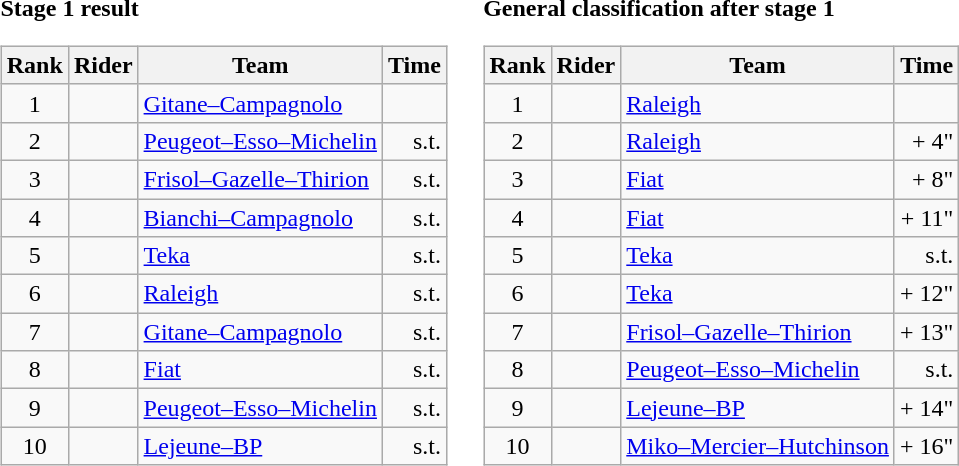<table>
<tr>
<td><strong>Stage 1 result</strong><br><table class="wikitable">
<tr>
<th scope="col">Rank</th>
<th scope="col">Rider</th>
<th scope="col">Team</th>
<th scope="col">Time</th>
</tr>
<tr>
<td style="text-align:center;">1</td>
<td></td>
<td><a href='#'>Gitane–Campagnolo</a></td>
<td style="text-align:right;"></td>
</tr>
<tr>
<td style="text-align:center;">2</td>
<td></td>
<td><a href='#'>Peugeot–Esso–Michelin</a></td>
<td style="text-align:right;">s.t.</td>
</tr>
<tr>
<td style="text-align:center;">3</td>
<td></td>
<td><a href='#'>Frisol–Gazelle–Thirion</a></td>
<td style="text-align:right;">s.t.</td>
</tr>
<tr>
<td style="text-align:center;">4</td>
<td></td>
<td><a href='#'>Bianchi–Campagnolo</a></td>
<td style="text-align:right;">s.t.</td>
</tr>
<tr>
<td style="text-align:center;">5</td>
<td></td>
<td><a href='#'>Teka</a></td>
<td style="text-align:right;">s.t.</td>
</tr>
<tr>
<td style="text-align:center;">6</td>
<td></td>
<td><a href='#'>Raleigh</a></td>
<td style="text-align:right;">s.t.</td>
</tr>
<tr>
<td style="text-align:center;">7</td>
<td></td>
<td><a href='#'>Gitane–Campagnolo</a></td>
<td style="text-align:right;">s.t.</td>
</tr>
<tr>
<td style="text-align:center;">8</td>
<td></td>
<td><a href='#'>Fiat</a></td>
<td style="text-align:right;">s.t.</td>
</tr>
<tr>
<td style="text-align:center;">9</td>
<td></td>
<td><a href='#'>Peugeot–Esso–Michelin</a></td>
<td style="text-align:right;">s.t.</td>
</tr>
<tr>
<td style="text-align:center;">10</td>
<td></td>
<td><a href='#'>Lejeune–BP</a></td>
<td style="text-align:right;">s.t.</td>
</tr>
</table>
</td>
<td></td>
<td><strong>General classification after stage 1</strong><br><table class="wikitable">
<tr>
<th scope="col">Rank</th>
<th scope="col">Rider</th>
<th scope="col">Team</th>
<th scope="col">Time</th>
</tr>
<tr>
<td style="text-align:center;">1</td>
<td> </td>
<td><a href='#'>Raleigh</a></td>
<td style="text-align:right;"></td>
</tr>
<tr>
<td style="text-align:center;">2</td>
<td></td>
<td><a href='#'>Raleigh</a></td>
<td style="text-align:right;">+ 4"</td>
</tr>
<tr>
<td style="text-align:center;">3</td>
<td></td>
<td><a href='#'>Fiat</a></td>
<td style="text-align:right;">+ 8"</td>
</tr>
<tr>
<td style="text-align:center;">4</td>
<td></td>
<td><a href='#'>Fiat</a></td>
<td style="text-align:right;">+ 11"</td>
</tr>
<tr>
<td style="text-align:center;">5</td>
<td></td>
<td><a href='#'>Teka</a></td>
<td style="text-align:right;">s.t.</td>
</tr>
<tr>
<td style="text-align:center;">6</td>
<td></td>
<td><a href='#'>Teka</a></td>
<td style="text-align:right;">+ 12"</td>
</tr>
<tr>
<td style="text-align:center;">7</td>
<td></td>
<td><a href='#'>Frisol–Gazelle–Thirion</a></td>
<td style="text-align:right;">+ 13"</td>
</tr>
<tr>
<td style="text-align:center;">8</td>
<td></td>
<td><a href='#'>Peugeot–Esso–Michelin</a></td>
<td style="text-align:right;">s.t.</td>
</tr>
<tr>
<td style="text-align:center;">9</td>
<td></td>
<td><a href='#'>Lejeune–BP</a></td>
<td style="text-align:right;">+ 14"</td>
</tr>
<tr>
<td style="text-align:center;">10</td>
<td></td>
<td><a href='#'>Miko–Mercier–Hutchinson</a></td>
<td style="text-align:right;">+ 16"</td>
</tr>
</table>
</td>
</tr>
</table>
